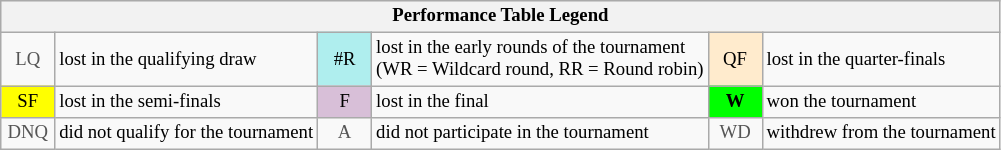<table class="wikitable" style="font-size:78%;">
<tr bgcolor="#efefef">
<th colspan="6">Performance Table Legend</th>
</tr>
<tr>
<td align="center" style="color:#555555;" width="30">LQ</td>
<td>lost in the qualifying draw</td>
<td align="center" style="background:#afeeee;">#R</td>
<td>lost in the early rounds of the tournament<br>(WR = Wildcard round, RR = Round robin)</td>
<td align="center" style="background:#ffebcd;">QF</td>
<td>lost in the quarter-finals</td>
</tr>
<tr>
<td align="center" style="background:yellow;">SF</td>
<td>lost in the semi-finals</td>
<td align="center" style="background:#D8BFD8;">F</td>
<td>lost in the final</td>
<td align="center" style="background:#00ff00;"><strong>W</strong></td>
<td>won the tournament</td>
</tr>
<tr>
<td align="center" style="color:#555555;" width="30">DNQ</td>
<td>did not qualify for the tournament</td>
<td align="center" style="color:#555555;" width="30">A</td>
<td>did not participate in the tournament</td>
<td align="center" style="color:#555555;" width="30">WD</td>
<td>withdrew from the tournament</td>
</tr>
</table>
